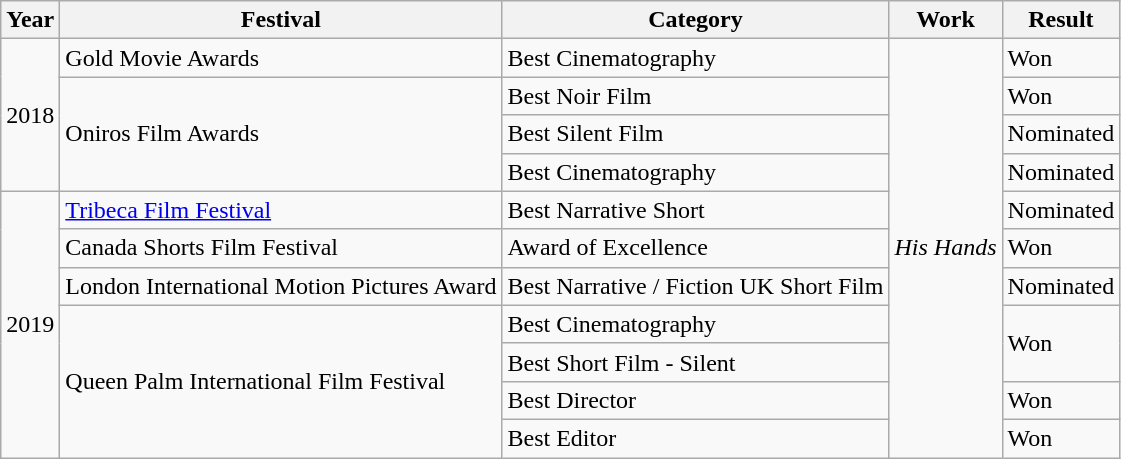<table class="wikitable sortable">
<tr>
<th>Year</th>
<th>Festival</th>
<th>Category</th>
<th>Work</th>
<th>Result</th>
</tr>
<tr>
<td rowspan="4">2018</td>
<td>Gold Movie Awards</td>
<td>Best Cinematography</td>
<td rowspan="11"><em>His Hands</em></td>
<td>Won</td>
</tr>
<tr>
<td rowspan="3">Oniros Film Awards</td>
<td>Best Noir Film</td>
<td>Won</td>
</tr>
<tr>
<td>Best Silent Film</td>
<td>Nominated</td>
</tr>
<tr>
<td>Best Cinematography</td>
<td>Nominated</td>
</tr>
<tr>
<td rowspan="7">2019</td>
<td><a href='#'>Tribeca Film Festival</a></td>
<td>Best Narrative Short</td>
<td>Nominated</td>
</tr>
<tr>
<td>Canada Shorts Film Festival</td>
<td>Award of Excellence</td>
<td>Won</td>
</tr>
<tr>
<td>London International Motion Pictures Award</td>
<td>Best Narrative / Fiction UK Short Film</td>
<td>Nominated</td>
</tr>
<tr>
<td rowspan="4">Queen Palm International Film Festival</td>
<td>Best Cinematography</td>
<td rowspan="2">Won</td>
</tr>
<tr>
<td>Best Short Film - Silent</td>
</tr>
<tr>
<td>Best Director</td>
<td>Won</td>
</tr>
<tr>
<td>Best Editor</td>
<td>Won</td>
</tr>
</table>
